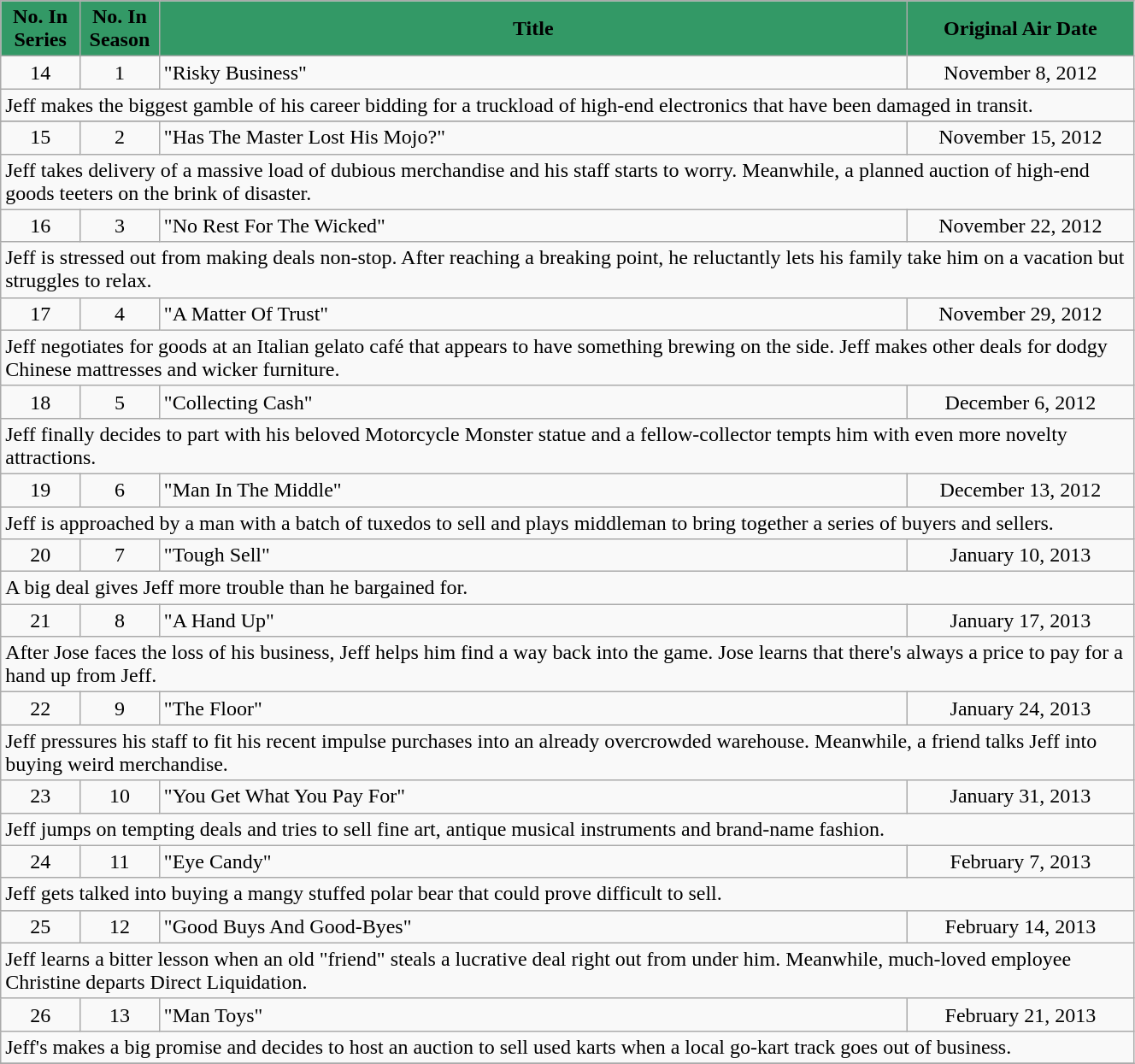<table class="wikitable plainrowheaders" style="width:70%;">
<tr>
<th scope="col" style="background-color: #339966; color: #000000;" width=7%>No. In<br>Series</th>
<th scope="col" style="background-color: #339966; color: #000000;" width=7%>No. In<br>Season</th>
<th scope="col" style="background-color: #339966; color: #000000;">Title</th>
<th scope="col" style="background-color: #339966; color: #000000;" width=20%>Original Air Date</th>
</tr>
<tr>
<td style="text-align:center;">14</td>
<td style="text-align:center;">1</td>
<td style="text-align:left;">"Risky Business"</td>
<td style="text-align:center;">November 8, 2012</td>
</tr>
<tr>
<td colspan="4">Jeff makes the biggest gamble of his career bidding for a truckload of high-end electronics that have been damaged in transit.</td>
</tr>
<tr>
</tr>
<tr>
<td style="text-align:center;">15</td>
<td style="text-align:center;">2</td>
<td style="text-align:left;">"Has The Master Lost His Mojo?"</td>
<td style="text-align:center;">November 15, 2012</td>
</tr>
<tr>
<td colspan="4">Jeff takes delivery of a massive load of dubious merchandise and his staff starts to worry. Meanwhile, a planned auction of high-end goods teeters on the brink of disaster.</td>
</tr>
<tr>
<td style="text-align:center;">16</td>
<td style="text-align:center;">3</td>
<td style="text-align:left;">"No Rest For The Wicked"</td>
<td style="text-align:center;">November 22, 2012</td>
</tr>
<tr>
<td colspan="4">Jeff is stressed out from making deals non-stop. After reaching a breaking point, he reluctantly lets his family take him on a vacation but struggles to relax.</td>
</tr>
<tr>
<td style="text-align:center;">17</td>
<td style="text-align:center;">4</td>
<td style="text-align:left;">"A Matter Of Trust"</td>
<td style="text-align:center;">November 29, 2012</td>
</tr>
<tr>
<td colspan="4">Jeff negotiates for goods at an Italian gelato café that appears to have something brewing on the side. Jeff makes other deals for dodgy Chinese mattresses and wicker furniture.</td>
</tr>
<tr>
<td style="text-align:center;">18</td>
<td style="text-align:center;">5</td>
<td style="text-align:left;">"Collecting Cash"</td>
<td style="text-align:center;">December 6, 2012</td>
</tr>
<tr>
<td colspan="4">Jeff finally decides to part with his beloved Motorcycle Monster statue and a fellow-collector tempts him with even more novelty attractions.</td>
</tr>
<tr>
<td style="text-align:center;">19</td>
<td style="text-align:center;">6</td>
<td style="text-align:left;">"Man In The Middle"</td>
<td style="text-align:center;">December 13, 2012</td>
</tr>
<tr>
<td colspan="4">Jeff is approached by a man with a batch of tuxedos to sell and plays middleman to bring together a series of buyers and sellers.</td>
</tr>
<tr>
<td style="text-align:center;">20</td>
<td style="text-align:center;">7</td>
<td style="text-align:left;">"Tough Sell"</td>
<td style="text-align:center;">January 10, 2013</td>
</tr>
<tr>
<td colspan="4">A big deal gives Jeff more trouble than he bargained for.</td>
</tr>
<tr>
<td style="text-align:center;">21</td>
<td style="text-align:center;">8</td>
<td style="text-align:left;">"A Hand Up"</td>
<td style="text-align:center;">January 17, 2013</td>
</tr>
<tr>
<td colspan="4">After Jose faces the loss of his business, Jeff helps him find a way back into the game. Jose learns that there's always a price to pay for a hand up from Jeff.</td>
</tr>
<tr>
<td style="text-align:center;">22</td>
<td style="text-align:center;">9</td>
<td style="text-align:left;">"The Floor"</td>
<td style="text-align:center;">January 24, 2013</td>
</tr>
<tr>
<td colspan="4">Jeff pressures his staff to fit his recent impulse purchases into an already overcrowded warehouse. Meanwhile, a friend talks Jeff into buying weird merchandise.</td>
</tr>
<tr>
<td style="text-align:center;">23</td>
<td style="text-align:center;">10</td>
<td style="text-align:left;">"You Get What You Pay For"</td>
<td style="text-align:center;">January 31, 2013</td>
</tr>
<tr>
<td colspan="4">Jeff jumps on tempting deals and tries to sell fine art, antique musical instruments and brand-name fashion.</td>
</tr>
<tr>
<td style="text-align:center;">24</td>
<td style="text-align:center;">11</td>
<td style="text-align:left;">"Eye Candy"</td>
<td style="text-align:center;">February 7, 2013</td>
</tr>
<tr>
<td colspan="4">Jeff gets talked into buying a mangy stuffed polar bear that could prove difficult to sell.</td>
</tr>
<tr>
<td style="text-align:center;">25</td>
<td style="text-align:center;">12</td>
<td style="text-align:left;">"Good Buys And Good-Byes"</td>
<td style="text-align:center;">February 14, 2013</td>
</tr>
<tr>
<td colspan="4">Jeff learns a bitter lesson when an old "friend" steals a lucrative deal right out from under him. Meanwhile, much-loved employee Christine departs Direct Liquidation.</td>
</tr>
<tr>
<td style="text-align:center;">26</td>
<td style="text-align:center;">13</td>
<td style="text-align:left;">"Man Toys"</td>
<td style="text-align:center;">February 21, 2013</td>
</tr>
<tr>
<td colspan="4">Jeff's makes a big promise and decides to host an auction to sell used karts when a local go-kart track goes out of business.</td>
</tr>
<tr>
</tr>
</table>
